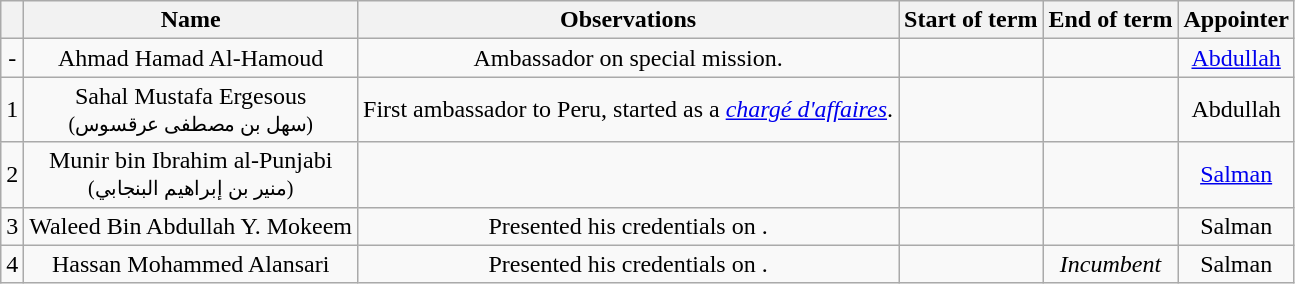<table class="wikitable sortable" style="text-align:center;">
<tr>
<th></th>
<th>Name</th>
<th>Observations</th>
<th>Start of term</th>
<th>End of term</th>
<th>Appointer</th>
</tr>
<tr>
<td>-</td>
<td>Ahmad Hamad Al-Hamoud</td>
<td>Ambassador on special mission.</td>
<td></td>
<td></td>
<td><a href='#'>Abdullah</a></td>
</tr>
<tr>
<td>1</td>
<td>Sahal Mustafa Ergesous<br><small>(سهل بن مصطفى عرقسوس)</small></td>
<td>First ambassador to Peru, started as a <em><a href='#'>chargé d'affaires</a></em>.</td>
<td></td>
<td></td>
<td>Abdullah</td>
</tr>
<tr>
<td>2</td>
<td>Munir bin Ibrahim al-Punjabi<br><small>(منير بن إبراهيم البنجابي)</small></td>
<td></td>
<td></td>
<td></td>
<td><a href='#'>Salman</a></td>
</tr>
<tr>
<td>3</td>
<td>Waleed Bin Abdullah Y. Mokeem</td>
<td>Presented his credentials on .</td>
<td></td>
<td></td>
<td>Salman</td>
</tr>
<tr>
<td>4</td>
<td>Hassan Mohammed Alansari</td>
<td>Presented his credentials on .</td>
<td></td>
<td><em>Incumbent</em></td>
<td>Salman</td>
</tr>
</table>
